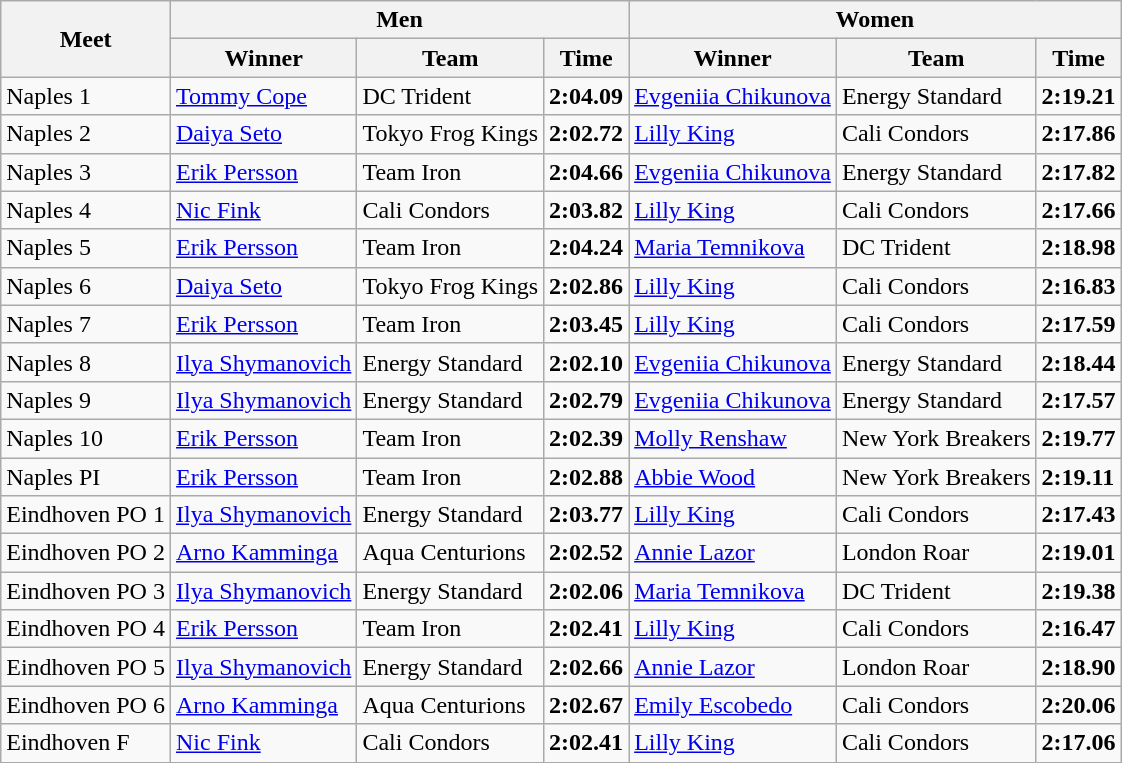<table class="wikitable">
<tr>
<th rowspan="2">Meet</th>
<th colspan="3">Men</th>
<th colspan="3">Women</th>
</tr>
<tr>
<th>Winner</th>
<th>Team</th>
<th>Time</th>
<th>Winner</th>
<th>Team</th>
<th>Time</th>
</tr>
<tr>
<td>Naples 1</td>
<td> <a href='#'>Tommy Cope</a></td>
<td> DC Trident</td>
<td><strong>2:04.09 </strong></td>
<td> <a href='#'>Evgeniia Chikunova</a></td>
<td> Energy Standard</td>
<td><strong> 2:19.21 </strong></td>
</tr>
<tr>
<td>Naples 2</td>
<td> <a href='#'>Daiya Seto</a></td>
<td> Tokyo Frog Kings</td>
<td><strong>2:02.72 </strong></td>
<td> <a href='#'>Lilly King</a></td>
<td> Cali Condors</td>
<td><strong> 2:17.86 </strong></td>
</tr>
<tr>
<td>Naples 3</td>
<td> <a href='#'>Erik Persson</a></td>
<td> Team Iron</td>
<td><strong>2:04.66 </strong></td>
<td> <a href='#'>Evgeniia Chikunova</a></td>
<td> Energy Standard</td>
<td><strong> 2:17.82 </strong></td>
</tr>
<tr>
<td>Naples 4</td>
<td> <a href='#'>Nic Fink</a></td>
<td> Cali Condors</td>
<td><strong>2:03.82 </strong></td>
<td> <a href='#'>Lilly King</a></td>
<td> Cali Condors</td>
<td><strong> 2:17.66 </strong></td>
</tr>
<tr>
<td>Naples 5</td>
<td> <a href='#'>Erik Persson</a></td>
<td> Team Iron</td>
<td><strong>2:04.24 </strong></td>
<td> <a href='#'>Maria Temnikova</a></td>
<td> DC Trident</td>
<td><strong> 2:18.98 </strong></td>
</tr>
<tr>
<td>Naples 6</td>
<td> <a href='#'>Daiya Seto</a></td>
<td> Tokyo Frog Kings</td>
<td><strong>2:02.86 </strong></td>
<td> <a href='#'>Lilly King</a></td>
<td> Cali Condors</td>
<td><strong> 2:16.83 </strong></td>
</tr>
<tr>
<td>Naples 7</td>
<td> <a href='#'>Erik Persson</a></td>
<td> Team Iron</td>
<td><strong>2:03.45 </strong></td>
<td> <a href='#'>Lilly King</a></td>
<td> Cali Condors</td>
<td><strong> 2:17.59 </strong></td>
</tr>
<tr>
<td>Naples 8</td>
<td> <a href='#'>Ilya Shymanovich</a></td>
<td> Energy Standard</td>
<td><strong>2:02.10 </strong></td>
<td> <a href='#'>Evgeniia Chikunova</a></td>
<td> Energy Standard</td>
<td><strong> 2:18.44 </strong></td>
</tr>
<tr>
<td>Naples 9</td>
<td> <a href='#'>Ilya Shymanovich</a></td>
<td> Energy Standard</td>
<td><strong>2:02.79 </strong></td>
<td> <a href='#'>Evgeniia Chikunova</a></td>
<td> Energy Standard</td>
<td><strong> 2:17.57 </strong></td>
</tr>
<tr>
<td>Naples 10</td>
<td> <a href='#'>Erik Persson</a></td>
<td> Team Iron</td>
<td><strong>2:02.39 </strong></td>
<td> <a href='#'>Molly Renshaw</a></td>
<td> New York Breakers</td>
<td><strong> 2:19.77 </strong></td>
</tr>
<tr>
<td>Naples PI</td>
<td> <a href='#'>Erik Persson</a></td>
<td> Team Iron</td>
<td><strong>2:02.88 </strong></td>
<td> <a href='#'>Abbie Wood</a></td>
<td> New York Breakers</td>
<td><strong> 2:19.11 </strong></td>
</tr>
<tr>
<td>Eindhoven PO 1</td>
<td> <a href='#'>Ilya Shymanovich</a></td>
<td> Energy Standard</td>
<td><strong>2:03.77 </strong></td>
<td> <a href='#'>Lilly King</a></td>
<td> Cali Condors</td>
<td><strong> 2:17.43 </strong></td>
</tr>
<tr>
<td>Eindhoven PO 2</td>
<td> <a href='#'>Arno Kamminga</a></td>
<td> Aqua Centurions</td>
<td><strong>2:02.52 </strong></td>
<td> <a href='#'>Annie Lazor</a></td>
<td> London Roar</td>
<td><strong> 2:19.01 </strong></td>
</tr>
<tr>
<td>Eindhoven PO 3</td>
<td> <a href='#'>Ilya Shymanovich</a></td>
<td> Energy Standard</td>
<td><strong>2:02.06 </strong></td>
<td> <a href='#'>Maria Temnikova</a></td>
<td> DC Trident</td>
<td><strong> 2:19.38 </strong></td>
</tr>
<tr>
<td>Eindhoven PO 4</td>
<td> <a href='#'>Erik Persson</a></td>
<td> Team Iron</td>
<td><strong>2:02.41 </strong></td>
<td> <a href='#'>Lilly King</a></td>
<td> Cali Condors</td>
<td><strong> 2:16.47 </strong></td>
</tr>
<tr>
<td>Eindhoven PO 5</td>
<td> <a href='#'>Ilya Shymanovich</a></td>
<td> Energy Standard</td>
<td><strong>2:02.66 </strong></td>
<td> <a href='#'>Annie Lazor</a></td>
<td> London Roar</td>
<td><strong> 2:18.90 </strong></td>
</tr>
<tr>
<td>Eindhoven PO 6</td>
<td> <a href='#'>Arno Kamminga</a></td>
<td> Aqua Centurions</td>
<td><strong>2:02.67 </strong></td>
<td> <a href='#'>Emily Escobedo</a></td>
<td> Cali Condors</td>
<td><strong> 2:20.06 </strong></td>
</tr>
<tr>
<td>Eindhoven F</td>
<td> <a href='#'>Nic Fink</a></td>
<td> Cali Condors</td>
<td><strong>2:02.41 </strong></td>
<td> <a href='#'>Lilly King</a></td>
<td> Cali Condors</td>
<td><strong> 2:17.06 </strong></td>
</tr>
</table>
